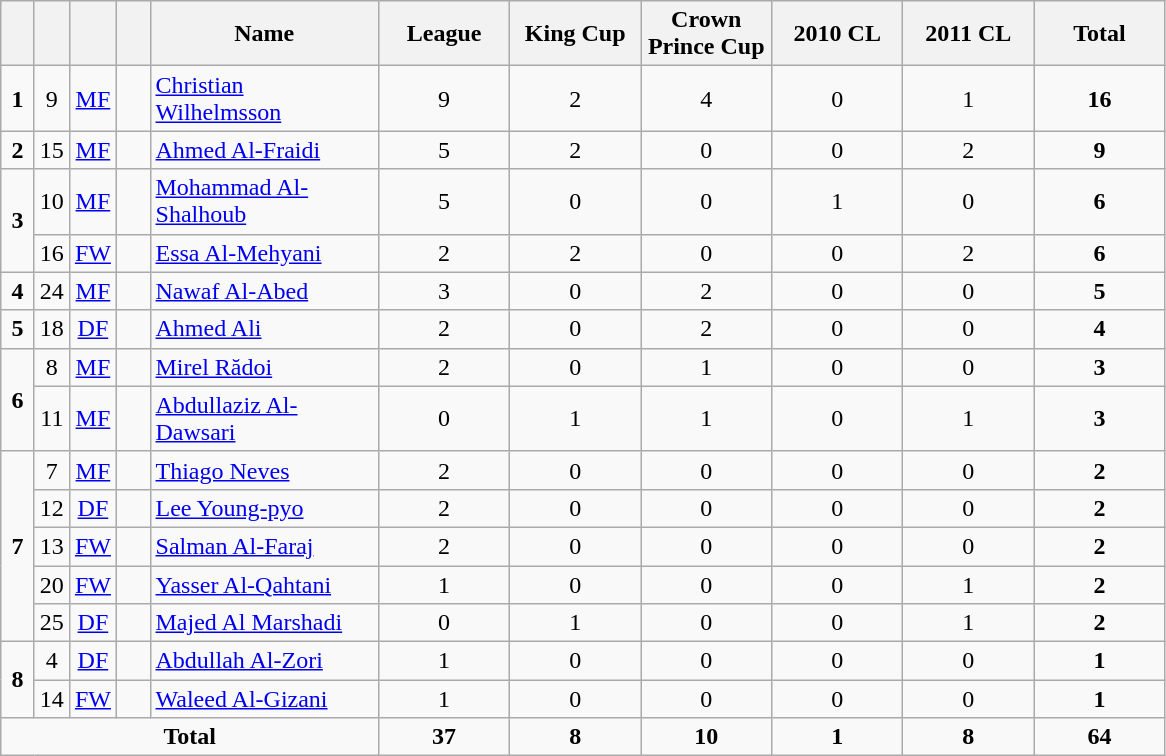<table class="wikitable" style="text-align:center">
<tr>
<th width=15></th>
<th width=15></th>
<th width=15></th>
<th width=15></th>
<th width=145>Name</th>
<th width=80><strong>League</strong></th>
<th width=80><strong>King Cup</strong></th>
<th width=80><strong>Crown Prince Cup</strong></th>
<th width=80><strong>2010 CL</strong></th>
<th width=80><strong>2011 CL</strong></th>
<th width=80><strong>Total</strong></th>
</tr>
<tr>
<td><strong>1</strong></td>
<td>9</td>
<td><a href='#'>MF</a></td>
<td></td>
<td align=left><a href='#'>Christian Wilhelmsson</a></td>
<td>9</td>
<td>2</td>
<td>4</td>
<td>0</td>
<td>1</td>
<td><strong>16</strong></td>
</tr>
<tr>
<td><strong>2</strong></td>
<td>15</td>
<td><a href='#'>MF</a></td>
<td></td>
<td align=left><a href='#'>Ahmed Al-Fraidi</a></td>
<td>5</td>
<td>2</td>
<td>0</td>
<td>0</td>
<td>2</td>
<td><strong>9</strong></td>
</tr>
<tr>
<td rowspan=2><strong>3</strong></td>
<td>10</td>
<td><a href='#'>MF</a></td>
<td></td>
<td align=left><a href='#'>Mohammad Al-Shalhoub</a></td>
<td>5</td>
<td>0</td>
<td>0</td>
<td>1</td>
<td>0</td>
<td><strong>6</strong></td>
</tr>
<tr>
<td>16</td>
<td><a href='#'>FW</a></td>
<td></td>
<td align=left><a href='#'>Essa Al-Mehyani</a></td>
<td>2</td>
<td>2</td>
<td>0</td>
<td>0</td>
<td>2</td>
<td><strong>6</strong></td>
</tr>
<tr>
<td><strong>4</strong></td>
<td>24</td>
<td><a href='#'>MF</a></td>
<td></td>
<td align=left><a href='#'>Nawaf Al-Abed</a></td>
<td>3</td>
<td>0</td>
<td>2</td>
<td>0</td>
<td>0</td>
<td><strong>5</strong></td>
</tr>
<tr>
<td><strong>5</strong></td>
<td>18</td>
<td><a href='#'>DF</a></td>
<td></td>
<td align=left><a href='#'>Ahmed Ali</a></td>
<td>2</td>
<td>0</td>
<td>2</td>
<td>0</td>
<td>0</td>
<td><strong>4</strong></td>
</tr>
<tr>
<td rowspan=2><strong>6</strong></td>
<td>8</td>
<td><a href='#'>MF</a></td>
<td></td>
<td align=left><a href='#'>Mirel Rădoi</a></td>
<td>2</td>
<td>0</td>
<td>1</td>
<td>0</td>
<td>0</td>
<td><strong>3</strong></td>
</tr>
<tr>
<td>11</td>
<td><a href='#'>MF</a></td>
<td></td>
<td align=left><a href='#'>Abdullaziz Al-Dawsari</a></td>
<td>0</td>
<td>1</td>
<td>1</td>
<td>0</td>
<td>1</td>
<td><strong>3</strong></td>
</tr>
<tr>
<td rowspan=5><strong>7</strong></td>
<td>7</td>
<td><a href='#'>MF</a></td>
<td></td>
<td align=left><a href='#'>Thiago Neves</a></td>
<td>2</td>
<td>0</td>
<td>0</td>
<td>0</td>
<td>0</td>
<td><strong>2</strong></td>
</tr>
<tr>
<td>12</td>
<td><a href='#'>DF</a></td>
<td></td>
<td align=left><a href='#'>Lee Young-pyo</a></td>
<td>2</td>
<td>0</td>
<td>0</td>
<td>0</td>
<td>0</td>
<td><strong>2</strong></td>
</tr>
<tr>
<td>13</td>
<td><a href='#'>FW</a></td>
<td></td>
<td align=left><a href='#'>Salman Al-Faraj</a></td>
<td>2</td>
<td>0</td>
<td>0</td>
<td>0</td>
<td>0</td>
<td><strong>2</strong></td>
</tr>
<tr>
<td>20</td>
<td><a href='#'>FW</a></td>
<td></td>
<td align=left><a href='#'>Yasser Al-Qahtani</a></td>
<td>1</td>
<td>0</td>
<td>0</td>
<td>0</td>
<td>1</td>
<td><strong>2</strong></td>
</tr>
<tr>
<td>25</td>
<td><a href='#'>DF</a></td>
<td></td>
<td align=left><a href='#'>Majed Al Marshadi</a></td>
<td>0</td>
<td>1</td>
<td>0</td>
<td>0</td>
<td>1</td>
<td><strong>2</strong></td>
</tr>
<tr>
<td rowspan=2><strong>8</strong></td>
<td>4</td>
<td><a href='#'>DF</a></td>
<td></td>
<td align=left><a href='#'>Abdullah Al-Zori</a></td>
<td>1</td>
<td>0</td>
<td>0</td>
<td>0</td>
<td>0</td>
<td><strong>1</strong></td>
</tr>
<tr>
<td>14</td>
<td><a href='#'>FW</a></td>
<td></td>
<td align=left><a href='#'>Waleed Al-Gizani</a></td>
<td>1</td>
<td>0</td>
<td>0</td>
<td>0</td>
<td>0</td>
<td><strong>1</strong></td>
</tr>
<tr>
<td colspan=5><strong>Total</strong></td>
<td><strong>37</strong></td>
<td><strong>8</strong></td>
<td><strong>10</strong></td>
<td><strong>1</strong></td>
<td><strong>8</strong></td>
<td><strong>64</strong></td>
</tr>
</table>
